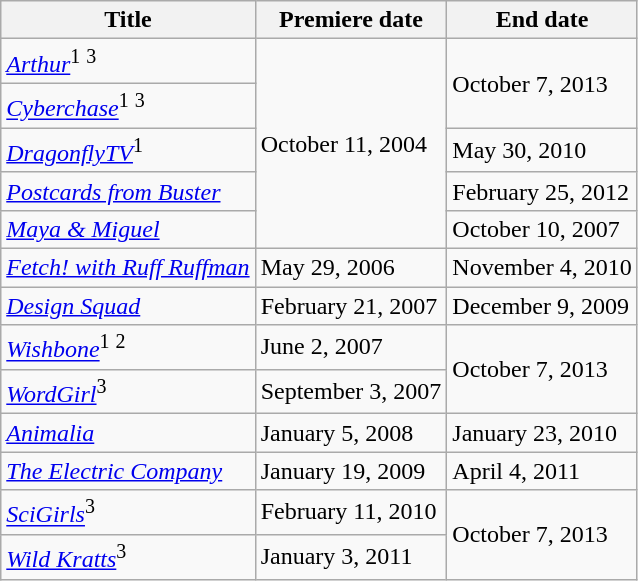<table class="wikitable sortable">
<tr>
<th>Title</th>
<th>Premiere date</th>
<th>End date</th>
</tr>
<tr>
<td><em><a href='#'>Arthur</a></em><sup>1</sup> <sup>3</sup></td>
<td rowspan="5">October 11, 2004</td>
<td rowspan="2">October 7, 2013</td>
</tr>
<tr>
<td><em><a href='#'>Cyberchase</a></em><sup>1</sup> <sup>3</sup></td>
</tr>
<tr>
<td><em><a href='#'>DragonflyTV</a></em><sup>1</sup></td>
<td>May 30, 2010</td>
</tr>
<tr>
<td><em><a href='#'>Postcards from Buster</a></em></td>
<td>February 25, 2012</td>
</tr>
<tr>
<td><em><a href='#'>Maya & Miguel</a></em></td>
<td>October 10, 2007</td>
</tr>
<tr>
<td><em><a href='#'>Fetch! with Ruff Ruffman</a></em></td>
<td>May 29, 2006</td>
<td>November 4, 2010</td>
</tr>
<tr>
<td><em><a href='#'>Design Squad</a></em></td>
<td>February 21, 2007</td>
<td>December 9, 2009</td>
</tr>
<tr>
<td><em><a href='#'>Wishbone</a></em><sup>1</sup> <sup>2</sup></td>
<td>June 2, 2007</td>
<td rowspan="2">October 7, 2013</td>
</tr>
<tr>
<td><em><a href='#'>WordGirl</a></em><sup>3</sup></td>
<td>September 3, 2007</td>
</tr>
<tr>
<td><em><a href='#'>Animalia</a></em></td>
<td>January 5, 2008</td>
<td>January 23, 2010</td>
</tr>
<tr>
<td><em><a href='#'>The Electric Company</a></em></td>
<td>January 19, 2009</td>
<td>April 4, 2011</td>
</tr>
<tr>
<td><em><a href='#'>SciGirls</a></em><sup>3</sup></td>
<td>February 11, 2010</td>
<td rowspan="2">October 7, 2013</td>
</tr>
<tr>
<td><em><a href='#'>Wild Kratts</a></em><sup>3</sup></td>
<td>January 3, 2011</td>
</tr>
</table>
